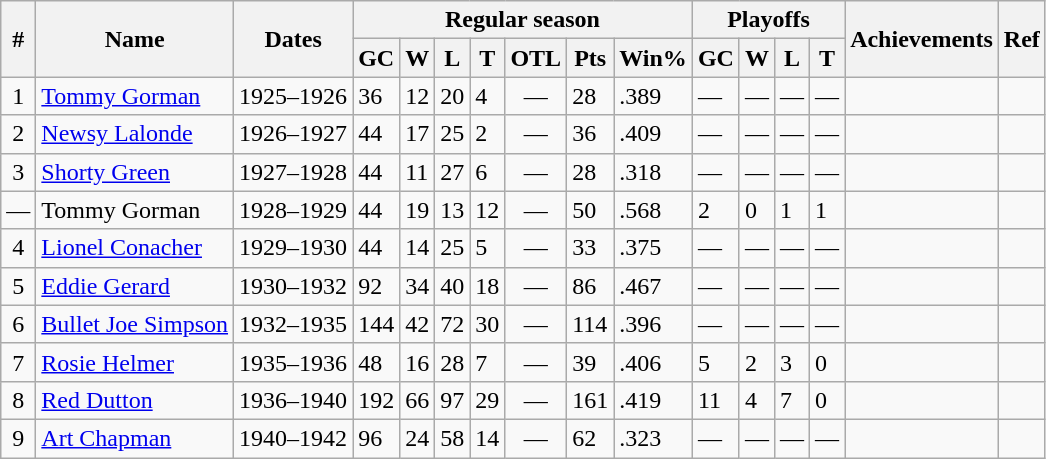<table class="wikitable">
<tr>
<th rowspan="2">#</th>
<th rowspan="2">Name</th>
<th rowspan="2">Dates</th>
<th colspan="7">Regular season</th>
<th colspan="4">Playoffs</th>
<th rowspan="2">Achievements</th>
<th rowspan="2">Ref</th>
</tr>
<tr>
<th>GC</th>
<th>W</th>
<th>L</th>
<th>T</th>
<th>OTL</th>
<th>Pts</th>
<th>Win%</th>
<th>GC</th>
<th>W</th>
<th>L</th>
<th>T</th>
</tr>
<tr>
<td style="text-align:center;">1</td>
<td><a href='#'>Tommy Gorman</a></td>
<td>1925–1926</td>
<td>36</td>
<td>12</td>
<td>20</td>
<td>4</td>
<td style="text-align:center;">—</td>
<td>28</td>
<td>.389</td>
<td>—</td>
<td>—</td>
<td>—</td>
<td>—</td>
<td style="text-align:center;"></td>
<td style="text-align:center;"></td>
</tr>
<tr>
<td style="text-align:center;">2</td>
<td><a href='#'>Newsy Lalonde</a></td>
<td>1926–1927</td>
<td>44</td>
<td>17</td>
<td>25</td>
<td>2</td>
<td style="text-align:center;">—</td>
<td>36</td>
<td>.409</td>
<td>—</td>
<td>—</td>
<td>—</td>
<td>—</td>
<td style="text-align:center;"></td>
<td style="text-align:center;"></td>
</tr>
<tr>
<td style="text-align:center;">3</td>
<td><a href='#'>Shorty Green</a></td>
<td>1927–1928</td>
<td>44</td>
<td>11</td>
<td>27</td>
<td>6</td>
<td style="text-align:center;">—</td>
<td>28</td>
<td>.318</td>
<td>—</td>
<td>—</td>
<td>—</td>
<td>—</td>
<td style="text-align:center;"></td>
<td style="text-align:center;"></td>
</tr>
<tr>
<td style="text-align:center;">—</td>
<td>Tommy Gorman</td>
<td>1928–1929</td>
<td>44</td>
<td>19</td>
<td>13</td>
<td>12</td>
<td style="text-align:center;">—</td>
<td>50</td>
<td>.568</td>
<td>2</td>
<td>0</td>
<td>1</td>
<td>1</td>
<td style="text-align:center;"></td>
<td style="text-align:center;"></td>
</tr>
<tr>
<td style="text-align:center;">4</td>
<td><a href='#'>Lionel Conacher</a></td>
<td>1929–1930</td>
<td>44</td>
<td>14</td>
<td>25</td>
<td>5</td>
<td style="text-align:center;">—</td>
<td>33</td>
<td>.375</td>
<td>—</td>
<td>—</td>
<td>—</td>
<td>—</td>
<td style="text-align:center;"></td>
<td style="text-align:center;"></td>
</tr>
<tr>
<td style="text-align:center;">5</td>
<td><a href='#'>Eddie Gerard</a></td>
<td>1930–1932</td>
<td>92</td>
<td>34</td>
<td>40</td>
<td>18</td>
<td style="text-align:center;">—</td>
<td>86</td>
<td>.467</td>
<td>—</td>
<td>—</td>
<td>—</td>
<td>—</td>
<td style="text-align:center;"></td>
<td style="text-align:center;"></td>
</tr>
<tr>
<td style="text-align:center;">6</td>
<td><a href='#'>Bullet Joe Simpson</a></td>
<td>1932–1935</td>
<td>144</td>
<td>42</td>
<td>72</td>
<td>30</td>
<td style="text-align:center;">—</td>
<td>114</td>
<td>.396</td>
<td>—</td>
<td>—</td>
<td>—</td>
<td>—</td>
<td style="text-align:center;"></td>
<td style="text-align:center;"></td>
</tr>
<tr>
<td style="text-align:center;">7</td>
<td><a href='#'>Rosie Helmer</a></td>
<td>1935–1936</td>
<td>48</td>
<td>16</td>
<td>28</td>
<td>7</td>
<td style="text-align:center;">—</td>
<td>39</td>
<td>.406</td>
<td>5</td>
<td>2</td>
<td>3</td>
<td>0</td>
<td style="text-align:center;"></td>
<td style="text-align:center;"></td>
</tr>
<tr>
<td style="text-align:center;">8</td>
<td><a href='#'>Red Dutton</a></td>
<td>1936–1940</td>
<td>192</td>
<td>66</td>
<td>97</td>
<td>29</td>
<td style="text-align:center;">—</td>
<td>161</td>
<td>.419</td>
<td>11</td>
<td>4</td>
<td>7</td>
<td>0</td>
<td style="text-align:center;"></td>
<td style="text-align:center;"></td>
</tr>
<tr>
<td style="text-align:center;">9</td>
<td><a href='#'>Art Chapman</a></td>
<td>1940–1942</td>
<td>96</td>
<td>24</td>
<td>58</td>
<td>14</td>
<td style="text-align:center;">—</td>
<td>62</td>
<td>.323</td>
<td>—</td>
<td>—</td>
<td>—</td>
<td>—</td>
<td style="text-align:center;"></td>
<td style="text-align:center;"></td>
</tr>
</table>
